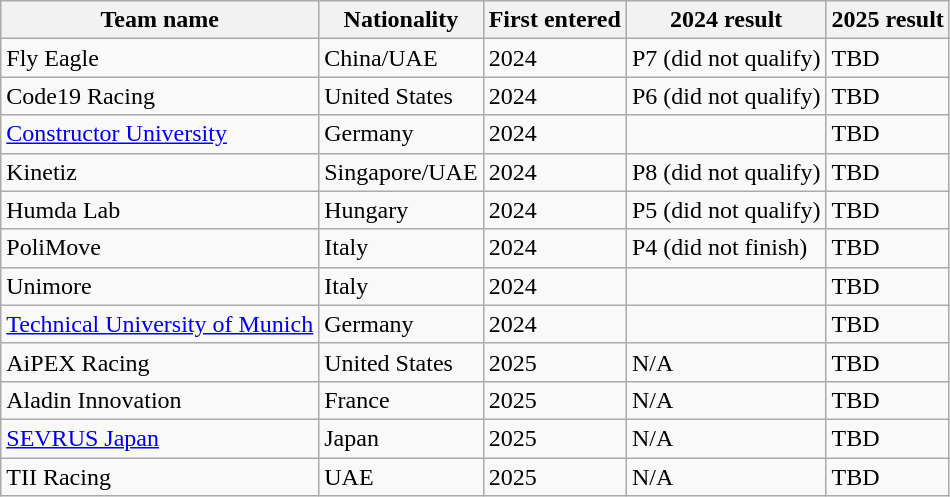<table class="wikitable">
<tr>
<th>Team name</th>
<th>Nationality</th>
<th>First entered</th>
<th>2024 result</th>
<th>2025 result</th>
</tr>
<tr>
<td>Fly Eagle</td>
<td>China/UAE</td>
<td>2024</td>
<td>P7 (did not qualify)</td>
<td>TBD</td>
</tr>
<tr>
<td>Code19 Racing</td>
<td>United States</td>
<td>2024</td>
<td>P6 (did not qualify)</td>
<td>TBD</td>
</tr>
<tr>
<td><a href='#'>Constructor University</a></td>
<td>Germany</td>
<td>2024</td>
<td></td>
<td>TBD</td>
</tr>
<tr>
<td>Kinetiz</td>
<td>Singapore/UAE</td>
<td>2024</td>
<td>P8 (did not qualify)</td>
<td>TBD</td>
</tr>
<tr>
<td>Humda Lab</td>
<td>Hungary</td>
<td>2024</td>
<td>P5 (did not qualify)</td>
<td>TBD</td>
</tr>
<tr>
<td>PoliMove</td>
<td>Italy</td>
<td>2024</td>
<td>P4 (did not finish)</td>
<td>TBD</td>
</tr>
<tr>
<td>Unimore</td>
<td>Italy</td>
<td>2024</td>
<td></td>
<td>TBD</td>
</tr>
<tr>
<td><a href='#'>Technical University of Munich</a></td>
<td>Germany</td>
<td>2024</td>
<td></td>
<td>TBD</td>
</tr>
<tr>
<td>AiPEX Racing</td>
<td>United States</td>
<td>2025</td>
<td>N/A</td>
<td>TBD</td>
</tr>
<tr>
<td>Aladin Innovation</td>
<td>France</td>
<td>2025</td>
<td>N/A</td>
<td>TBD</td>
</tr>
<tr>
<td><a href='#'>SEVRUS Japan</a></td>
<td>Japan</td>
<td>2025</td>
<td>N/A</td>
<td>TBD</td>
</tr>
<tr>
<td>TII Racing</td>
<td>UAE</td>
<td>2025</td>
<td>N/A</td>
<td>TBD</td>
</tr>
</table>
